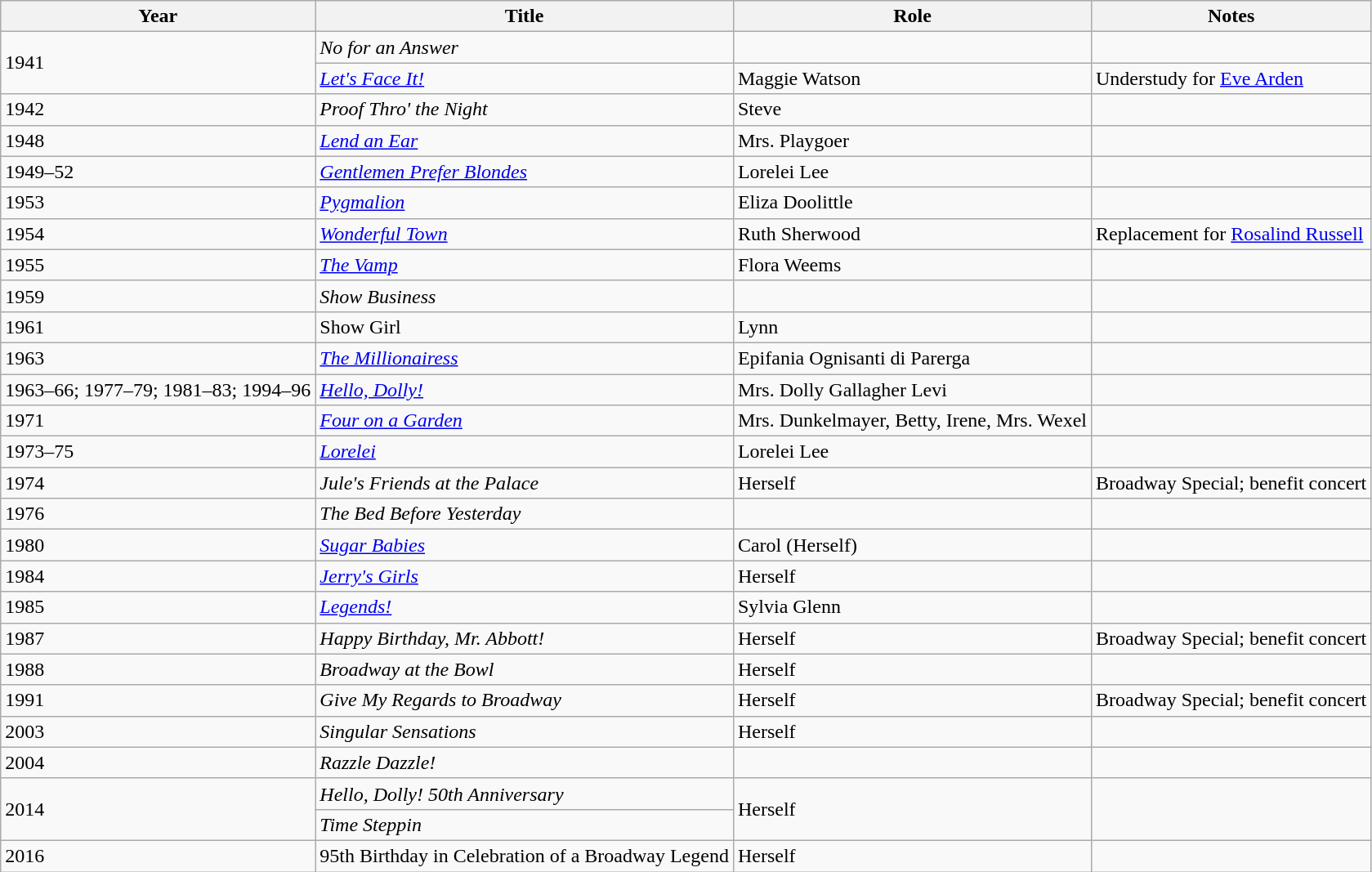<table class="wikitable sortable">
<tr>
<th>Year</th>
<th>Title</th>
<th>Role</th>
<th>Notes</th>
</tr>
<tr>
<td rowspan="2">1941</td>
<td><em>No for an Answer</em></td>
<td></td>
<td></td>
</tr>
<tr>
<td><em><a href='#'>Let's Face It!</a></em></td>
<td>Maggie Watson</td>
<td>Understudy for <a href='#'>Eve Arden</a></td>
</tr>
<tr>
<td>1942</td>
<td><em>Proof Thro' the Night</em></td>
<td>Steve</td>
<td></td>
</tr>
<tr>
<td>1948</td>
<td><em><a href='#'>Lend an Ear</a></em></td>
<td>Mrs. Playgoer</td>
<td></td>
</tr>
<tr>
<td>1949–52</td>
<td><em><a href='#'>Gentlemen Prefer Blondes</a></em></td>
<td>Lorelei Lee</td>
<td></td>
</tr>
<tr>
<td>1953</td>
<td><em><a href='#'>Pygmalion</a></em></td>
<td>Eliza Doolittle</td>
<td></td>
</tr>
<tr>
<td>1954</td>
<td><em><a href='#'>Wonderful Town</a></em></td>
<td>Ruth Sherwood</td>
<td>Replacement for <a href='#'>Rosalind Russell</a></td>
</tr>
<tr>
<td>1955</td>
<td><em><a href='#'>The Vamp</a></em></td>
<td>Flora Weems</td>
<td></td>
</tr>
<tr>
<td>1959</td>
<td><em>Show Business</em></td>
<td></td>
<td></td>
</tr>
<tr>
<td>1961</td>
<td>Show Girl</td>
<td>Lynn</td>
<td></td>
</tr>
<tr>
<td>1963</td>
<td><em><a href='#'>The Millionairess</a></em></td>
<td>Epifania Ognisanti di Parerga</td>
<td></td>
</tr>
<tr>
<td>1963–66; 1977–79; 1981–83; 1994–96</td>
<td><em><a href='#'>Hello, Dolly!</a></em></td>
<td>Mrs. Dolly Gallagher Levi</td>
<td></td>
</tr>
<tr>
<td>1971</td>
<td><em><a href='#'>Four on a Garden</a></em></td>
<td>Mrs. Dunkelmayer, Betty, Irene, Mrs. Wexel</td>
<td></td>
</tr>
<tr>
<td>1973–75</td>
<td><em><a href='#'>Lorelei</a></em></td>
<td>Lorelei Lee</td>
<td></td>
</tr>
<tr>
<td>1974</td>
<td><em>Jule's Friends at the Palace</em></td>
<td>Herself</td>
<td>Broadway Special; benefit concert</td>
</tr>
<tr>
<td>1976</td>
<td><em>The Bed Before Yesterday</em></td>
<td></td>
<td></td>
</tr>
<tr>
<td>1980</td>
<td><em><a href='#'>Sugar Babies</a></em></td>
<td>Carol (Herself)</td>
<td></td>
</tr>
<tr>
<td>1984</td>
<td><em><a href='#'>Jerry's Girls</a></em></td>
<td>Herself</td>
<td></td>
</tr>
<tr>
<td>1985</td>
<td><em><a href='#'>Legends!</a></em></td>
<td>Sylvia Glenn</td>
<td></td>
</tr>
<tr>
<td>1987</td>
<td><em>Happy Birthday, Mr. Abbott!</em></td>
<td>Herself</td>
<td>Broadway Special; benefit concert</td>
</tr>
<tr>
<td>1988</td>
<td><em>Broadway at the Bowl</em></td>
<td>Herself</td>
<td></td>
</tr>
<tr>
<td>1991</td>
<td><em>Give My Regards to Broadway</em></td>
<td>Herself</td>
<td>Broadway Special; benefit concert</td>
</tr>
<tr>
<td>2003</td>
<td><em>Singular Sensations</em></td>
<td>Herself</td>
<td></td>
</tr>
<tr>
<td>2004</td>
<td><em>Razzle Dazzle!</em></td>
<td></td>
<td></td>
</tr>
<tr>
<td rowspan="2">2014</td>
<td><em>Hello, Dolly! 50th Anniversary</em></td>
<td rowspan="2">Herself</td>
<td rowspan="2"></td>
</tr>
<tr>
<td><em>Time Steppin<strong></td>
</tr>
<tr>
<td>2016</td>
<td>95th Birthday in Celebration of a Broadway Legend</td>
<td>Herself</td>
</tr>
</table>
